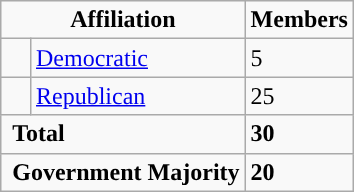<table class="wikitable">
<tr>
<td colspan="2" rowspan="1" align="center" valign="top"><strong>Affiliation</strong></td>
<td style="vertical-align:top;"><strong>Members</strong></td>
</tr>
<tr>
<td style="background-color:"> </td>
<td><a href='#'>Democratic</a></td>
<td>5</td>
</tr>
<tr>
<td style="background-color:"> </td>
<td><a href='#'>Republican</a></td>
<td>25</td>
</tr>
<tr>
<td colspan="2" rowspan="1"> <strong>Total</strong></td>
<td><strong>30</strong></td>
</tr>
<tr>
<td colspan="2" rowspan="1"> <strong>Government Majority</strong></td>
<td><strong>20</strong></td>
</tr>
</table>
